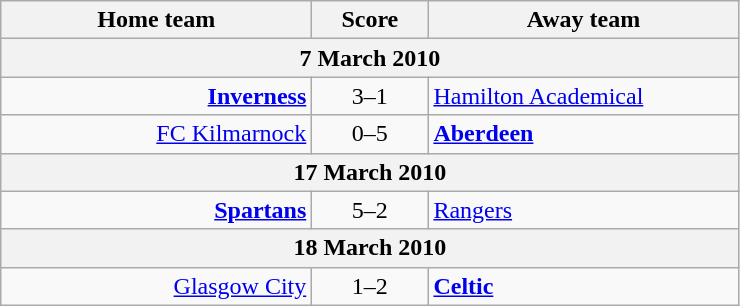<table class="wikitable" style="border-collapse: collapse;">
<tr>
<th align="right" width="200">Home team</th>
<th align="center" width="70">Score</th>
<th align="left" width="200">Away team</th>
</tr>
<tr>
<th colspan="3" align="center">7 March 2010</th>
</tr>
<tr>
<td style="text-align:right;"><strong><a href='#'>Inverness</a></strong></td>
<td style="text-align:center;">3–1</td>
<td style="text-align:left;"><a href='#'>Hamilton Academical</a></td>
</tr>
<tr>
<td style="text-align:right;"><a href='#'>FC Kilmarnock</a></td>
<td style="text-align:center;">0–5</td>
<td style="text-align:left;"><strong><a href='#'>Aberdeen</a></strong></td>
</tr>
<tr>
<th colspan="3" align="center">17 March 2010</th>
</tr>
<tr>
<td style="text-align:right;"><strong><a href='#'>Spartans</a></strong></td>
<td style="text-align:center;">5–2</td>
<td style="text-align:left;"><a href='#'>Rangers</a></td>
</tr>
<tr>
<th colspan="3" align="center">18 March 2010</th>
</tr>
<tr>
<td style="text-align:right;"><a href='#'>Glasgow City</a></td>
<td style="text-align:center;">1–2</td>
<td style="text-align:left;"><strong><a href='#'>Celtic</a></strong></td>
</tr>
</table>
